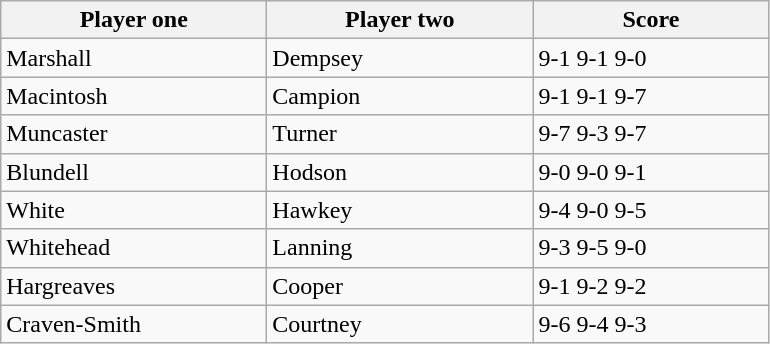<table class="wikitable">
<tr>
<th width=170>Player one</th>
<th width=170>Player two</th>
<th width=150>Score</th>
</tr>
<tr>
<td> Marshall</td>
<td> Dempsey</td>
<td>9-1 9-1 9-0</td>
</tr>
<tr>
<td> Macintosh</td>
<td> Campion</td>
<td>9-1 9-1 9-7</td>
</tr>
<tr>
<td> Muncaster</td>
<td> Turner</td>
<td>9-7 9-3 9-7</td>
</tr>
<tr>
<td> Blundell</td>
<td> Hodson</td>
<td>9-0 9-0 9-1</td>
</tr>
<tr>
<td> White</td>
<td> Hawkey</td>
<td>9-4 9-0 9-5</td>
</tr>
<tr>
<td> Whitehead</td>
<td> Lanning</td>
<td>9-3 9-5 9-0</td>
</tr>
<tr>
<td> Hargreaves</td>
<td> Cooper</td>
<td>9-1 9-2 9-2</td>
</tr>
<tr>
<td> Craven-Smith</td>
<td> Courtney</td>
<td>9-6 9-4 9-3</td>
</tr>
</table>
